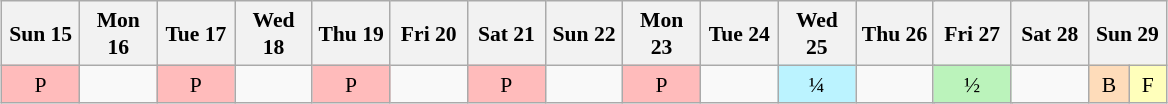<table class="wikitable" style="margin:0.5em auto; font-size:90%; line-height:1.25em; text-align:center">
<tr>
<th width="45">Sun 15</th>
<th width="45">Mon 16</th>
<th width="45">Tue 17</th>
<th width="45">Wed 18</th>
<th width="45">Thu 19</th>
<th width="45">Fri 20</th>
<th width="45">Sat 21</th>
<th width="45">Sun 22</th>
<th width="45">Mon 23</th>
<th width="45">Tue 24</th>
<th width="45" colspan="2">Wed 25</th>
<th width="45" colspan="2">Thu 26</th>
<th width="45" colspan="2">Fri 27</th>
<th width="45">Sat 28</th>
<th width="45" colspan="2">Sun 29</th>
</tr>
<tr>
<td bgcolor="#FFBBBB">P</td>
<td></td>
<td bgcolor="#FFBBBB">P</td>
<td></td>
<td bgcolor="#FFBBBB">P</td>
<td></td>
<td bgcolor="#FFBBBB">P</td>
<td></td>
<td bgcolor="#FFBBBB">P</td>
<td></td>
<td bgcolor="#BBF3FF" colspan="2">¼</td>
<td colspan="2"></td>
<td bgcolor="#BBF3BB" colspan="2">½</td>
<td></td>
<td bgcolor="#FEDCBA">B</td>
<td bgcolor="#FFFFBB">F</td>
</tr>
</table>
